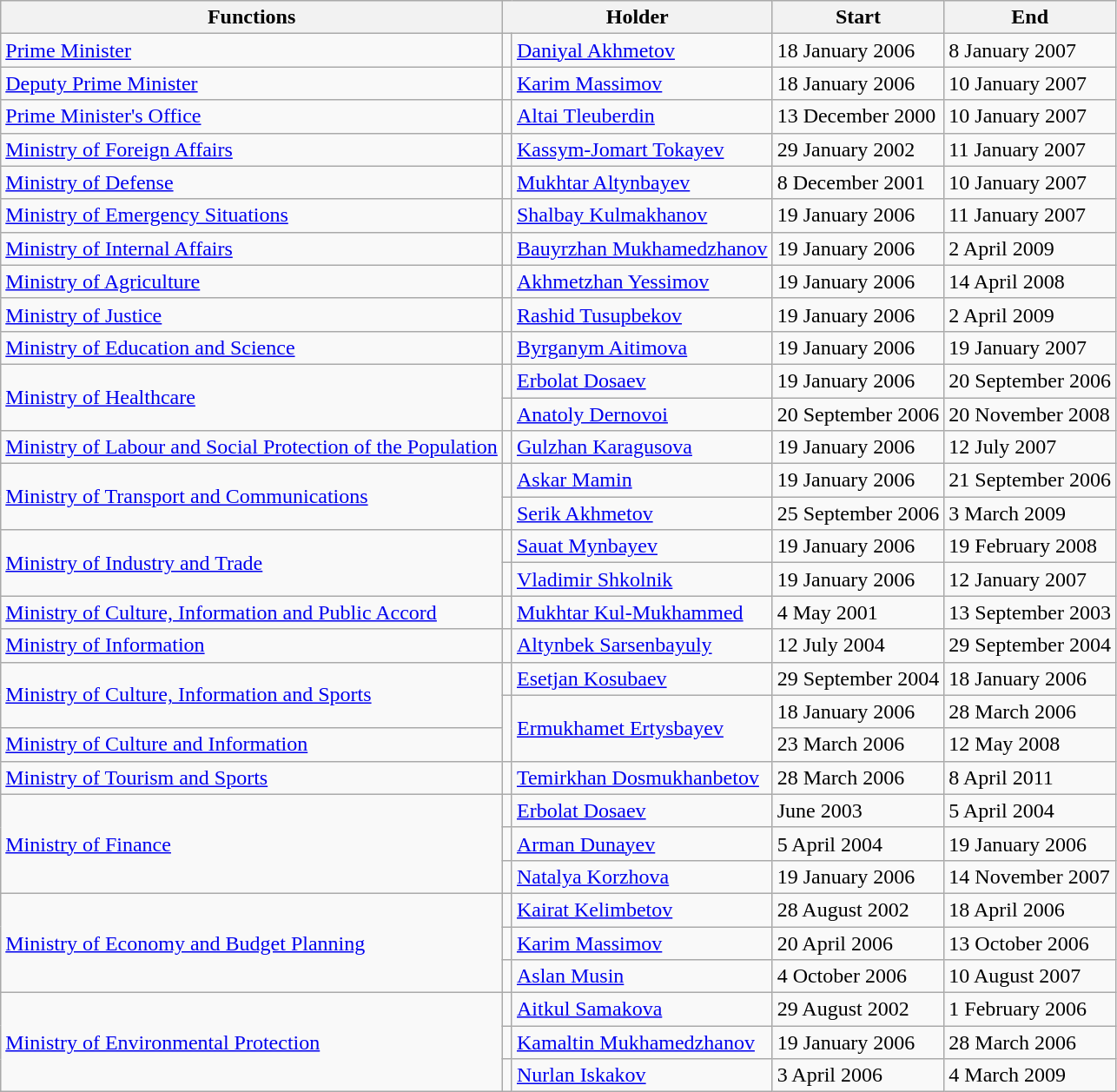<table class="wikitable">
<tr>
<th>Functions</th>
<th colspan="2">Holder</th>
<th>Start</th>
<th>End</th>
</tr>
<tr>
<td><a href='#'>Prime Minister</a></td>
<td></td>
<td><a href='#'>Daniyal Akhmetov</a></td>
<td>18 January 2006</td>
<td>8 January 2007</td>
</tr>
<tr>
<td><a href='#'>Deputy Prime Minister</a></td>
<td></td>
<td><a href='#'>Karim Massimov</a></td>
<td>18 January 2006</td>
<td>10 January 2007</td>
</tr>
<tr>
<td><a href='#'>Prime Minister's Office</a></td>
<td></td>
<td><a href='#'>Altai Tleuberdin</a></td>
<td>13 December 2000</td>
<td>10 January 2007</td>
</tr>
<tr>
<td><a href='#'>Ministry of Foreign Affairs</a></td>
<td></td>
<td><a href='#'>Kassym-Jomart Tokayev</a></td>
<td>29 January 2002</td>
<td>11 January 2007</td>
</tr>
<tr>
<td><a href='#'>Ministry of Defense</a></td>
<td></td>
<td><a href='#'>Mukhtar Altynbayev</a></td>
<td>8 December 2001</td>
<td>10 January 2007</td>
</tr>
<tr>
<td><a href='#'>Ministry of Emergency Situations</a></td>
<td></td>
<td><a href='#'>Shalbay Kulmakhanov</a></td>
<td>19 January 2006</td>
<td>11 January 2007</td>
</tr>
<tr>
<td><a href='#'>Ministry of Internal Affairs</a></td>
<td></td>
<td><a href='#'>Bauyrzhan Mukhamedzhanov</a></td>
<td>19 January 2006</td>
<td>2 April 2009</td>
</tr>
<tr>
<td><a href='#'>Ministry of Agriculture</a></td>
<td></td>
<td><a href='#'>Akhmetzhan Yessimov</a></td>
<td>19 January 2006</td>
<td>14 April 2008</td>
</tr>
<tr>
<td><a href='#'>Ministry of Justice</a></td>
<td></td>
<td><a href='#'>Rashid Tusupbekov</a></td>
<td>19 January 2006</td>
<td>2 April 2009</td>
</tr>
<tr>
<td><a href='#'>Ministry of Education and Science</a></td>
<td></td>
<td><a href='#'>Byrganym Aitimova</a></td>
<td>19 January 2006</td>
<td>19 January 2007</td>
</tr>
<tr>
<td rowspan="2"><a href='#'>Ministry of Healthcare</a></td>
<td></td>
<td><a href='#'>Erbolat Dosaev</a></td>
<td>19 January 2006</td>
<td>20 September 2006</td>
</tr>
<tr>
<td></td>
<td><a href='#'>Anatoly Dernovoi</a></td>
<td>20 September 2006</td>
<td>20 November 2008</td>
</tr>
<tr>
<td><a href='#'>Ministry of Labour and Social Protection of the Population</a></td>
<td></td>
<td><a href='#'>Gulzhan Karagusova</a></td>
<td>19 January 2006</td>
<td>12 July 2007</td>
</tr>
<tr>
<td rowspan="2"><a href='#'>Ministry of Transport and Communications</a></td>
<td></td>
<td><a href='#'>Askar Mamin</a></td>
<td>19 January 2006</td>
<td>21 September 2006</td>
</tr>
<tr>
<td></td>
<td><a href='#'>Serik Akhmetov</a></td>
<td>25 September 2006</td>
<td>3 March 2009</td>
</tr>
<tr>
<td rowspan="2"><a href='#'>Ministry of Industry and Trade</a></td>
<td></td>
<td><a href='#'>Sauat Mynbayev</a></td>
<td>19 January 2006</td>
<td>19 February 2008</td>
</tr>
<tr>
<td></td>
<td><a href='#'>Vladimir Shkolnik</a></td>
<td>19 January 2006</td>
<td>12 January 2007</td>
</tr>
<tr>
<td><a href='#'>Ministry of Culture, Information and Public Accord</a></td>
<td></td>
<td><a href='#'>Mukhtar Kul-Mukhammed</a></td>
<td>4 May 2001</td>
<td>13 September 2003</td>
</tr>
<tr>
<td><a href='#'>Ministry of Information</a></td>
<td></td>
<td><a href='#'>Altynbek Sarsenbayuly</a></td>
<td>12 July 2004</td>
<td>29 September 2004</td>
</tr>
<tr>
<td rowspan="2"><a href='#'>Ministry of Culture, Information and Sports</a></td>
<td></td>
<td><a href='#'>Esetjan Kosubaev</a></td>
<td>29 September 2004</td>
<td>18 January 2006</td>
</tr>
<tr>
<td rowspan="2"></td>
<td rowspan="2"><a href='#'>Ermukhamet Ertysbayev</a></td>
<td>18 January 2006</td>
<td>28 March 2006</td>
</tr>
<tr>
<td><a href='#'>Ministry of Culture and Information</a></td>
<td>23 March 2006</td>
<td>12 May 2008</td>
</tr>
<tr>
<td><a href='#'>Ministry of Tourism and Sports</a></td>
<td></td>
<td><a href='#'>Temirkhan Dosmukhanbetov</a></td>
<td>28 March 2006</td>
<td>8 April 2011</td>
</tr>
<tr>
<td rowspan="3"><a href='#'>Ministry of Finance</a></td>
<td></td>
<td><a href='#'>Erbolat Dosaev</a></td>
<td>June 2003</td>
<td>5 April 2004</td>
</tr>
<tr>
<td></td>
<td><a href='#'>Arman Dunayev</a></td>
<td>5 April 2004</td>
<td>19 January 2006</td>
</tr>
<tr>
<td></td>
<td><a href='#'>Natalya Korzhova</a></td>
<td>19 January 2006</td>
<td>14 November 2007</td>
</tr>
<tr>
<td rowspan="3"><a href='#'>Ministry of Economy and Budget Planning</a></td>
<td></td>
<td><a href='#'>Kairat Kelimbetov</a></td>
<td>28 August 2002</td>
<td>18 April 2006</td>
</tr>
<tr>
<td></td>
<td><a href='#'>Karim Massimov</a></td>
<td>20 April 2006</td>
<td>13 October 2006</td>
</tr>
<tr>
<td></td>
<td><a href='#'>Aslan Musin</a></td>
<td>4 October 2006</td>
<td>10 August 2007</td>
</tr>
<tr>
<td rowspan="3"><a href='#'>Ministry of Environmental Protection</a></td>
<td></td>
<td><a href='#'>Aitkul Samakova</a></td>
<td>29 August 2002</td>
<td>1 February 2006</td>
</tr>
<tr>
<td></td>
<td><a href='#'>Kamaltin Mukhamedzhanov</a></td>
<td>19 January 2006</td>
<td>28 March 2006</td>
</tr>
<tr>
<td></td>
<td><a href='#'>Nurlan Iskakov</a></td>
<td>3 April 2006</td>
<td>4 March 2009</td>
</tr>
</table>
